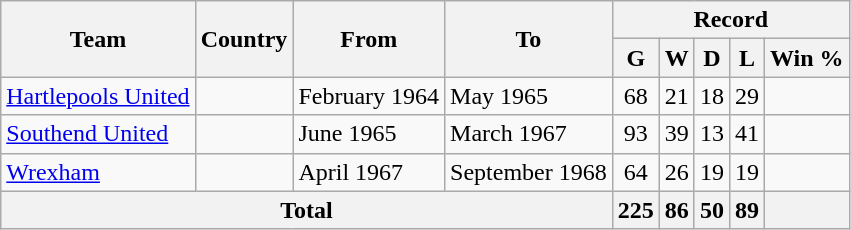<table class="wikitable" style="text-align: center">
<tr>
<th rowspan="2">Team</th>
<th rowspan="2">Country</th>
<th rowspan="2">From</th>
<th rowspan="2">To</th>
<th colspan="6">Record</th>
</tr>
<tr>
<th>G</th>
<th>W</th>
<th>D</th>
<th>L</th>
<th>Win %</th>
</tr>
<tr>
<td align=left><a href='#'>Hartlepools United</a></td>
<td></td>
<td align=left>February 1964</td>
<td align=left>May 1965</td>
<td>68</td>
<td>21</td>
<td>18</td>
<td>29</td>
<td></td>
</tr>
<tr>
<td align=left><a href='#'>Southend United</a></td>
<td></td>
<td align=left>June 1965</td>
<td align=left>March 1967</td>
<td>93</td>
<td>39</td>
<td>13</td>
<td>41</td>
<td></td>
</tr>
<tr>
<td align=left><a href='#'>Wrexham</a></td>
<td></td>
<td align=left>April 1967</td>
<td align=left>September 1968</td>
<td>64</td>
<td>26</td>
<td>19</td>
<td>19</td>
<td></td>
</tr>
<tr>
<th colspan="4">Total</th>
<th>225</th>
<th>86</th>
<th>50</th>
<th>89</th>
<th></th>
</tr>
</table>
